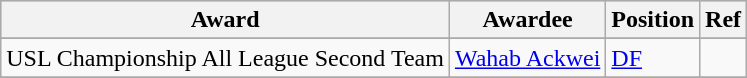<table class="wikitable">
<tr style="background:#cccccc;">
<th>Award</th>
<th>Awardee</th>
<th>Position</th>
<th>Ref</th>
</tr>
<tr>
</tr>
<tr>
<td>USL Championship All League Second Team</td>
<td><a href='#'>Wahab Ackwei</a></td>
<td><a href='#'>DF</a></td>
<td style="text-align: center;"></td>
</tr>
<tr>
</tr>
</table>
